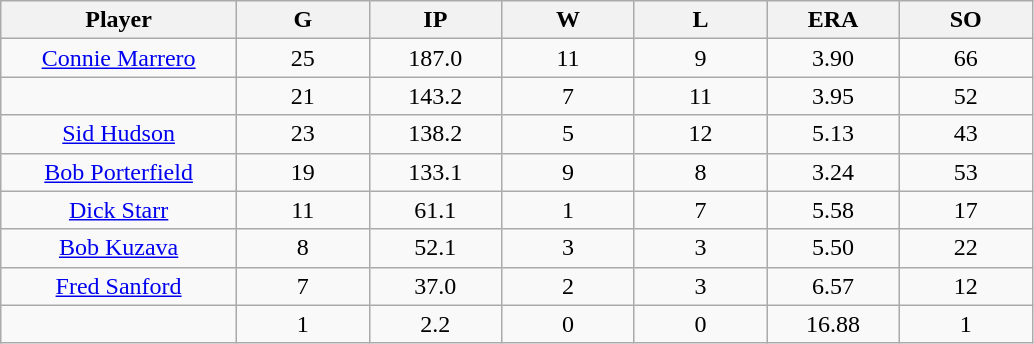<table class="wikitable sortable">
<tr>
<th bgcolor="#DDDDFF" width="16%">Player</th>
<th bgcolor="#DDDDFF" width="9%">G</th>
<th bgcolor="#DDDDFF" width="9%">IP</th>
<th bgcolor="#DDDDFF" width="9%">W</th>
<th bgcolor="#DDDDFF" width="9%">L</th>
<th bgcolor="#DDDDFF" width="9%">ERA</th>
<th bgcolor="#DDDDFF" width="9%">SO</th>
</tr>
<tr align="center">
<td><a href='#'>Connie Marrero</a></td>
<td>25</td>
<td>187.0</td>
<td>11</td>
<td>9</td>
<td>3.90</td>
<td>66</td>
</tr>
<tr align="center">
<td></td>
<td>21</td>
<td>143.2</td>
<td>7</td>
<td>11</td>
<td>3.95</td>
<td>52</td>
</tr>
<tr align="center">
<td><a href='#'>Sid Hudson</a></td>
<td>23</td>
<td>138.2</td>
<td>5</td>
<td>12</td>
<td>5.13</td>
<td>43</td>
</tr>
<tr align="center">
<td><a href='#'>Bob Porterfield</a></td>
<td>19</td>
<td>133.1</td>
<td>9</td>
<td>8</td>
<td>3.24</td>
<td>53</td>
</tr>
<tr align="center">
<td><a href='#'>Dick Starr</a></td>
<td>11</td>
<td>61.1</td>
<td>1</td>
<td>7</td>
<td>5.58</td>
<td>17</td>
</tr>
<tr align="center">
<td><a href='#'>Bob Kuzava</a></td>
<td>8</td>
<td>52.1</td>
<td>3</td>
<td>3</td>
<td>5.50</td>
<td>22</td>
</tr>
<tr align="center">
<td><a href='#'>Fred Sanford</a></td>
<td>7</td>
<td>37.0</td>
<td>2</td>
<td>3</td>
<td>6.57</td>
<td>12</td>
</tr>
<tr align="center">
<td></td>
<td>1</td>
<td>2.2</td>
<td>0</td>
<td>0</td>
<td>16.88</td>
<td>1</td>
</tr>
</table>
